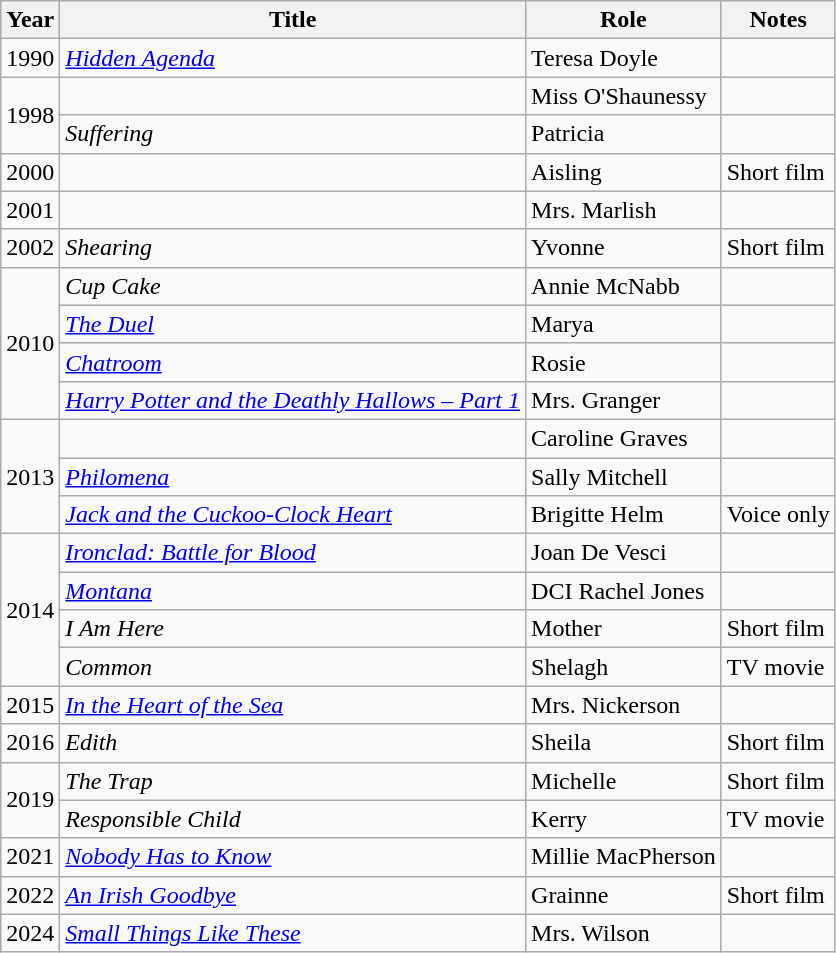<table class="wikitable sortable">
<tr>
<th>Year</th>
<th>Title</th>
<th>Role</th>
<th class="unsortable">Notes</th>
</tr>
<tr>
<td>1990</td>
<td><em><a href='#'>Hidden Agenda</a></em></td>
<td>Teresa Doyle</td>
<td></td>
</tr>
<tr>
<td rowspan=2>1998</td>
<td><em></em></td>
<td>Miss O'Shaunessy</td>
<td></td>
</tr>
<tr>
<td><em>Suffering</em></td>
<td>Patricia</td>
<td></td>
</tr>
<tr>
<td>2000</td>
<td><em></em></td>
<td>Aisling</td>
<td>Short film</td>
</tr>
<tr>
<td>2001</td>
<td><em></em></td>
<td>Mrs. Marlish</td>
<td></td>
</tr>
<tr>
<td>2002</td>
<td><em>Shearing</em></td>
<td>Yvonne</td>
<td>Short film</td>
</tr>
<tr>
<td rowspan=4>2010</td>
<td><em>Cup Cake</em></td>
<td>Annie McNabb</td>
<td></td>
</tr>
<tr>
<td><em><a href='#'>The Duel</a></em></td>
<td>Marya</td>
<td></td>
</tr>
<tr>
<td><em><a href='#'>Chatroom</a></em></td>
<td>Rosie</td>
<td></td>
</tr>
<tr>
<td><em><a href='#'>Harry Potter and the Deathly Hallows – Part 1</a></em></td>
<td>Mrs. Granger</td>
<td></td>
</tr>
<tr>
<td rowspan=3>2013</td>
<td><em></em></td>
<td>Caroline Graves</td>
<td></td>
</tr>
<tr>
<td><em><a href='#'>Philomena</a></em></td>
<td>Sally Mitchell</td>
<td></td>
</tr>
<tr>
<td><em><a href='#'>Jack and the Cuckoo-Clock Heart</a></em></td>
<td>Brigitte Helm</td>
<td>Voice only</td>
</tr>
<tr>
<td rowspan="4">2014</td>
<td><em><a href='#'>Ironclad: Battle for Blood</a></em></td>
<td>Joan De Vesci</td>
<td></td>
</tr>
<tr>
<td><em><a href='#'> Montana</a></em></td>
<td>DCI Rachel Jones</td>
<td></td>
</tr>
<tr>
<td><em>I Am Here</em></td>
<td>Mother</td>
<td>Short film</td>
</tr>
<tr>
<td><em>Common</em></td>
<td>Shelagh</td>
<td>TV movie</td>
</tr>
<tr>
<td>2015</td>
<td><em><a href='#'>In the Heart of the Sea</a></em></td>
<td>Mrs. Nickerson</td>
<td></td>
</tr>
<tr>
<td>2016</td>
<td><em>Edith</em></td>
<td>Sheila</td>
<td>Short film</td>
</tr>
<tr>
<td rowspan="2">2019</td>
<td><em>The Trap</em></td>
<td>Michelle</td>
<td>Short film</td>
</tr>
<tr>
<td><em>Responsible Child</em></td>
<td>Kerry</td>
<td>TV movie</td>
</tr>
<tr>
<td>2021</td>
<td><em><a href='#'>Nobody Has to Know</a></em></td>
<td>Millie MacPherson</td>
<td></td>
</tr>
<tr>
<td>2022</td>
<td><em><a href='#'>An Irish Goodbye</a></em></td>
<td>Grainne</td>
<td>Short film</td>
</tr>
<tr>
<td>2024</td>
<td><em><a href='#'>Small Things Like These</a></em></td>
<td>Mrs. Wilson</td>
<td><br></td>
</tr>
</table>
